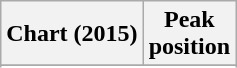<table class="wikitable sortable plainrowheaders">
<tr>
<th>Chart (2015)</th>
<th>Peak<br>position</th>
</tr>
<tr>
</tr>
<tr>
</tr>
<tr>
</tr>
<tr>
</tr>
<tr>
</tr>
</table>
